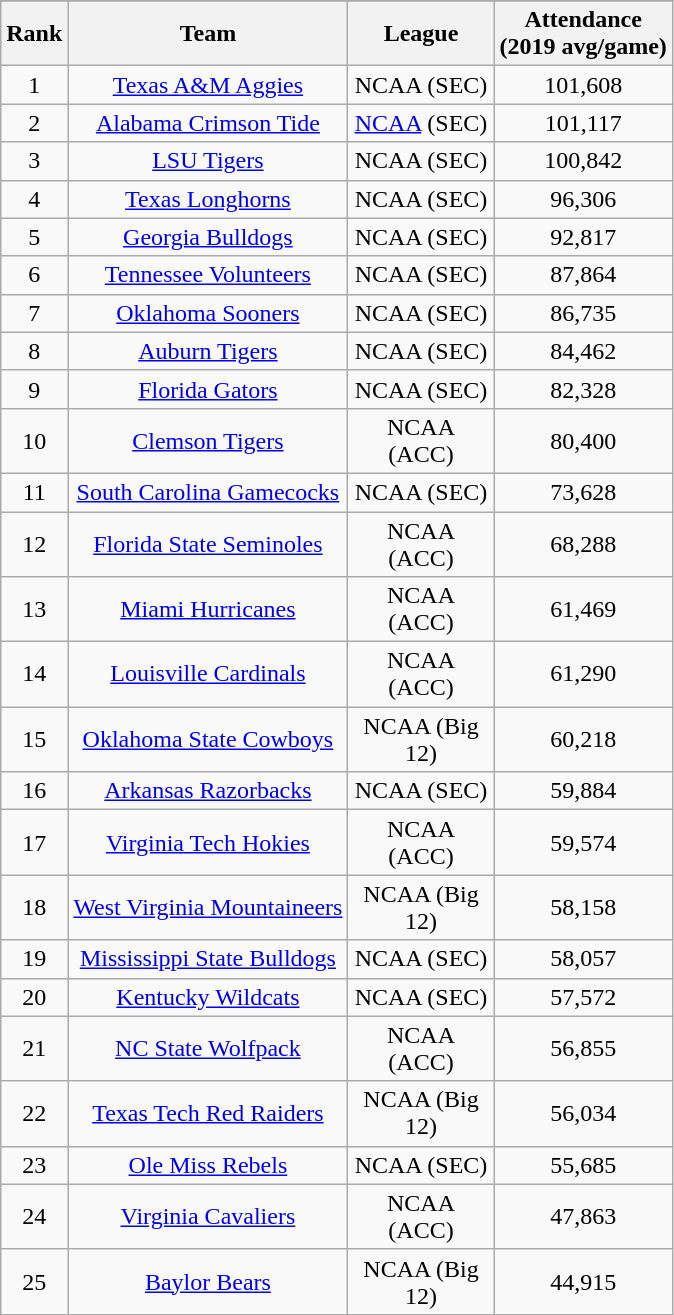<table class="wikitable sortable" style="text-align: center;">
<tr>
</tr>
<tr>
<th>Rank</th>
<th>Team</th>
<th width=90px>League</th>
<th>Attendance<br>(2019 avg/game)</th>
</tr>
<tr>
<td>1</td>
<td><a href='#'>Texas A&M Aggies</a></td>
<td>NCAA (SEC)</td>
<td>101,608</td>
</tr>
<tr>
<td>2</td>
<td><a href='#'>Alabama Crimson Tide</a></td>
<td><a href='#'>NCAA</a> (SEC)</td>
<td>101,117</td>
</tr>
<tr>
<td>3</td>
<td><a href='#'>LSU Tigers</a></td>
<td>NCAA (SEC)</td>
<td>100,842</td>
</tr>
<tr>
<td>4</td>
<td><a href='#'>Texas Longhorns</a></td>
<td>NCAA (SEC)</td>
<td>96,306</td>
</tr>
<tr>
<td>5</td>
<td><a href='#'>Georgia Bulldogs</a></td>
<td>NCAA (SEC)</td>
<td>92,817</td>
</tr>
<tr>
<td>6</td>
<td><a href='#'>Tennessee Volunteers</a></td>
<td>NCAA (SEC)</td>
<td>87,864</td>
</tr>
<tr>
<td>7</td>
<td><a href='#'>Oklahoma Sooners</a></td>
<td>NCAA (SEC)</td>
<td>86,735</td>
</tr>
<tr>
<td>8</td>
<td><a href='#'>Auburn Tigers</a></td>
<td>NCAA (SEC)</td>
<td>84,462</td>
</tr>
<tr>
<td>9</td>
<td><a href='#'>Florida Gators</a></td>
<td>NCAA (SEC)</td>
<td>82,328</td>
</tr>
<tr>
<td>10</td>
<td><a href='#'>Clemson Tigers</a></td>
<td>NCAA (ACC)</td>
<td>80,400</td>
</tr>
<tr>
<td>11</td>
<td><a href='#'>South Carolina Gamecocks</a></td>
<td>NCAA (SEC)</td>
<td>73,628</td>
</tr>
<tr>
<td>12</td>
<td><a href='#'>Florida State Seminoles</a></td>
<td>NCAA (ACC)</td>
<td>68,288</td>
</tr>
<tr>
<td>13</td>
<td><a href='#'>Miami Hurricanes</a></td>
<td>NCAA (ACC)</td>
<td>61,469</td>
</tr>
<tr>
<td>14</td>
<td><a href='#'>Louisville Cardinals</a></td>
<td>NCAA (ACC)</td>
<td>61,290</td>
</tr>
<tr>
<td>15</td>
<td><a href='#'>Oklahoma State Cowboys</a></td>
<td>NCAA (Big 12)</td>
<td>60,218</td>
</tr>
<tr>
<td>16</td>
<td><a href='#'>Arkansas Razorbacks</a></td>
<td>NCAA (SEC)</td>
<td>59,884</td>
</tr>
<tr>
<td>17</td>
<td><a href='#'>Virginia Tech Hokies</a></td>
<td>NCAA (ACC)</td>
<td>59,574</td>
</tr>
<tr>
<td>18</td>
<td><a href='#'>West Virginia Mountaineers</a></td>
<td>NCAA (Big 12)</td>
<td>58,158</td>
</tr>
<tr>
<td>19</td>
<td><a href='#'>Mississippi State Bulldogs</a></td>
<td>NCAA (SEC)</td>
<td>58,057</td>
</tr>
<tr>
<td>20</td>
<td><a href='#'>Kentucky Wildcats</a></td>
<td>NCAA (SEC)</td>
<td>57,572</td>
</tr>
<tr>
<td>21</td>
<td><a href='#'>NC State Wolfpack</a></td>
<td>NCAA (ACC)</td>
<td>56,855</td>
</tr>
<tr>
<td>22</td>
<td><a href='#'>Texas Tech Red Raiders</a></td>
<td>NCAA (Big 12)</td>
<td>56,034</td>
</tr>
<tr>
<td>23</td>
<td><a href='#'>Ole Miss Rebels</a></td>
<td>NCAA (SEC)</td>
<td>55,685</td>
</tr>
<tr>
<td>24</td>
<td><a href='#'>Virginia Cavaliers</a></td>
<td>NCAA (ACC)</td>
<td>47,863</td>
</tr>
<tr>
<td>25</td>
<td><a href='#'>Baylor Bears</a></td>
<td>NCAA (Big 12)</td>
<td>44,915</td>
</tr>
</table>
